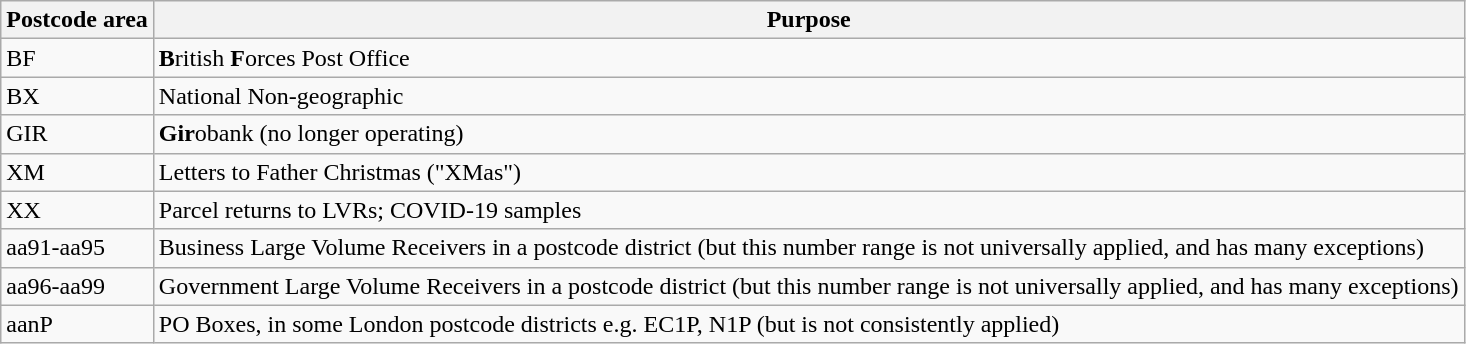<table class="wikitable">
<tr>
<th>Postcode area</th>
<th>Purpose</th>
</tr>
<tr>
<td>BF</td>
<td><strong>B</strong>ritish <strong>F</strong>orces Post Office</td>
</tr>
<tr>
<td>BX</td>
<td>National Non-geographic</td>
</tr>
<tr>
<td>GIR</td>
<td><strong>Gir</strong>obank (no longer operating)</td>
</tr>
<tr>
<td>XM</td>
<td>Letters to Father Christmas ("XMas")</td>
</tr>
<tr>
<td>XX</td>
<td>Parcel returns to LVRs; COVID-19 samples</td>
</tr>
<tr>
<td>aa91-aa95</td>
<td>Business Large Volume Receivers in a postcode district (but this number range is not universally applied, and has many exceptions)</td>
</tr>
<tr>
<td>aa96-aa99</td>
<td>Government Large Volume Receivers in a postcode district (but this number range is not universally applied, and has many exceptions)</td>
</tr>
<tr>
<td>aanP</td>
<td>PO Boxes, in some London postcode districts e.g. EC1P, N1P (but is not consistently applied)</td>
</tr>
</table>
